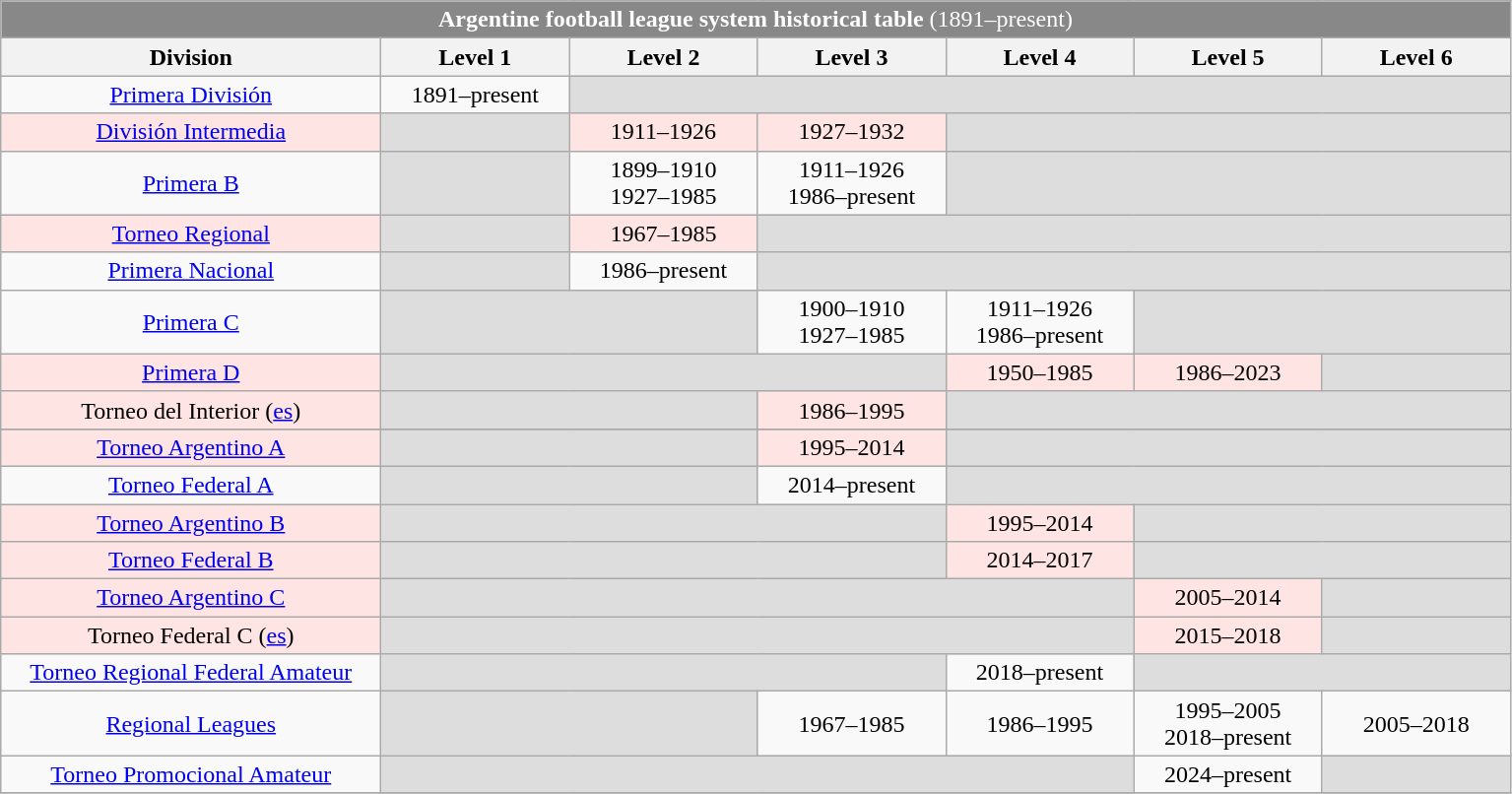<table class="wikitable sortable" style="text-align:center">
<tr>
<td colspan="7" style="background:#888888; color:#ffffff"><strong>Argentine football league system historical table</strong> (1891–present)</td>
</tr>
<tr>
<th width=250px>Division</th>
<th width=120px>Level 1</th>
<th width=120px>Level 2</th>
<th width=120px>Level 3</th>
<th width=120px>Level 4</th>
<th width=120px>Level 5</th>
<th width=120px>Level 6</th>
</tr>
<tr>
<td><a href='#'>Primera División</a></td>
<td>1891–present</td>
<td colspan="5" style=background:#dddddd></td>
</tr>
<tr bgcolor=#fee4e3>
<td><a href='#'>División Intermedia</a></td>
<td style=background:#dddddd></td>
<td>1911–1926</td>
<td>1927–1932</td>
<td colspan="3" style=background:#dddddd></td>
</tr>
<tr>
<td><a href='#'>Primera B</a></td>
<td style="background:#dddddd"></td>
<td>1899–1910<br>1927–1985</td>
<td>1911–1926<br>1986–present</td>
<td colspan="3" style="background:#dddddd"></td>
</tr>
<tr bgcolor=#fee4e3>
<td><a href='#'>Torneo Regional</a></td>
<td style=background:#dddddd></td>
<td>1967–1985</td>
<td colspan="4" style="background:#dddddd"></td>
</tr>
<tr>
<td><a href='#'>Primera Nacional</a></td>
<td style=background:#dddddd></td>
<td>1986–present</td>
<td colspan="4" style="background:#dddddd"></td>
</tr>
<tr>
<td><a href='#'>Primera C</a></td>
<td colspan="2" style=background:#dddddd></td>
<td>1900–1910<br>1927–1985</td>
<td>1911–1926<br>1986–present</td>
<td colspan="2" style="background:#dddddd"></td>
</tr>
<tr bgcolor=#fee4e3>
<td><a href='#'>Primera D</a></td>
<td colspan="3" style=background:#dddddd></td>
<td>1950–1985</td>
<td>1986–2023</td>
<td colspan="1" style="background:#dddddd"></td>
</tr>
<tr bgcolor=#fee4e3>
<td>Torneo del Interior (<a href='#'>es</a>)</td>
<td colspan="2" style=background:#dddddd></td>
<td>1986–1995</td>
<td colspan="3" style="background:#dddddd"></td>
</tr>
<tr>
</tr>
<tr bgcolor=#fee4e3>
<td><a href='#'>Torneo Argentino A</a></td>
<td colspan="2" style=background:#dddddd></td>
<td>1995–2014</td>
<td colspan="3" style=background:#dddddd></td>
</tr>
<tr>
<td><a href='#'>Torneo Federal A</a></td>
<td colspan="2" style=background:#dddddd></td>
<td>2014–present</td>
<td colspan="3" style=background:#dddddd></td>
</tr>
<tr bgcolor=#fee4e3>
<td><a href='#'>Torneo Argentino B</a></td>
<td colspan="3" style=background:#dddddd></td>
<td>1995–2014</td>
<td colspan="2" style="background:#dddddd"></td>
</tr>
<tr bgcolor=#fee4e3>
<td><a href='#'>Torneo Federal B</a></td>
<td colspan="3" style=background:#dddddd></td>
<td>2014–2017</td>
<td colspan="2" style="background:#dddddd"></td>
</tr>
<tr bgcolor=#fee4e3>
<td><a href='#'>Torneo Argentino C</a></td>
<td colspan="4" style=background:#dddddd></td>
<td>2005–2014</td>
<td colspan="1" style="background:#dddddd"></td>
</tr>
<tr bgcolor=#fee4e3>
<td>Torneo Federal C (<a href='#'>es</a>)</td>
<td colspan="4" style=background:#dddddd></td>
<td>2015–2018</td>
<td colspan="1" style="background:#dddddd"></td>
</tr>
<tr>
<td><a href='#'>Torneo Regional Federal Amateur</a></td>
<td colspan="3" style="background:#dddddd"></td>
<td>2018–present</td>
<td colspan="2" style=background:#dddddd></td>
</tr>
<tr>
<td><a href='#'>Regional Leagues</a></td>
<td colspan="2" style=background:#dddddd></td>
<td>1967–1985</td>
<td>1986–1995</td>
<td>1995–2005<br>2018–present</td>
<td>2005–2018</td>
</tr>
<tr>
<td><a href='#'>Torneo Promocional Amateur</a></td>
<td colspan="4" style="background:#dddddd"></td>
<td>2024–present</td>
<td colspan="1" style="background:#dddddd"></td>
</tr>
<tr>
</tr>
</table>
